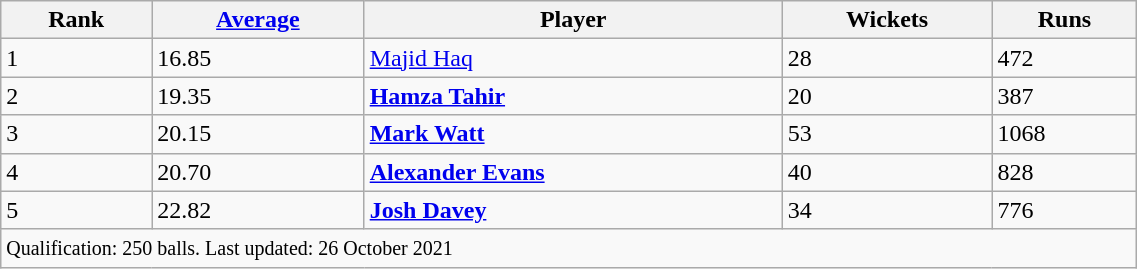<table class="wikitable" style="width:60%;">
<tr>
<th>Rank</th>
<th><a href='#'>Average</a></th>
<th>Player</th>
<th>Wickets</th>
<th>Runs</th>
</tr>
<tr>
<td>1</td>
<td>16.85</td>
<td><a href='#'>Majid Haq</a></td>
<td>28</td>
<td>472</td>
</tr>
<tr>
<td>2</td>
<td>19.35</td>
<td><strong><a href='#'>Hamza Tahir</a></strong></td>
<td>20</td>
<td>387</td>
</tr>
<tr>
<td>3</td>
<td>20.15</td>
<td><strong><a href='#'>Mark Watt</a></strong></td>
<td>53</td>
<td>1068</td>
</tr>
<tr>
<td>4</td>
<td>20.70</td>
<td><strong><a href='#'>Alexander Evans</a></strong></td>
<td>40</td>
<td>828</td>
</tr>
<tr>
<td>5</td>
<td>22.82</td>
<td><strong><a href='#'>Josh Davey</a></strong></td>
<td>34</td>
<td>776</td>
</tr>
<tr>
<td colspan=5><small>Qualification: 250 balls. Last updated: 26 October 2021</small></td>
</tr>
</table>
